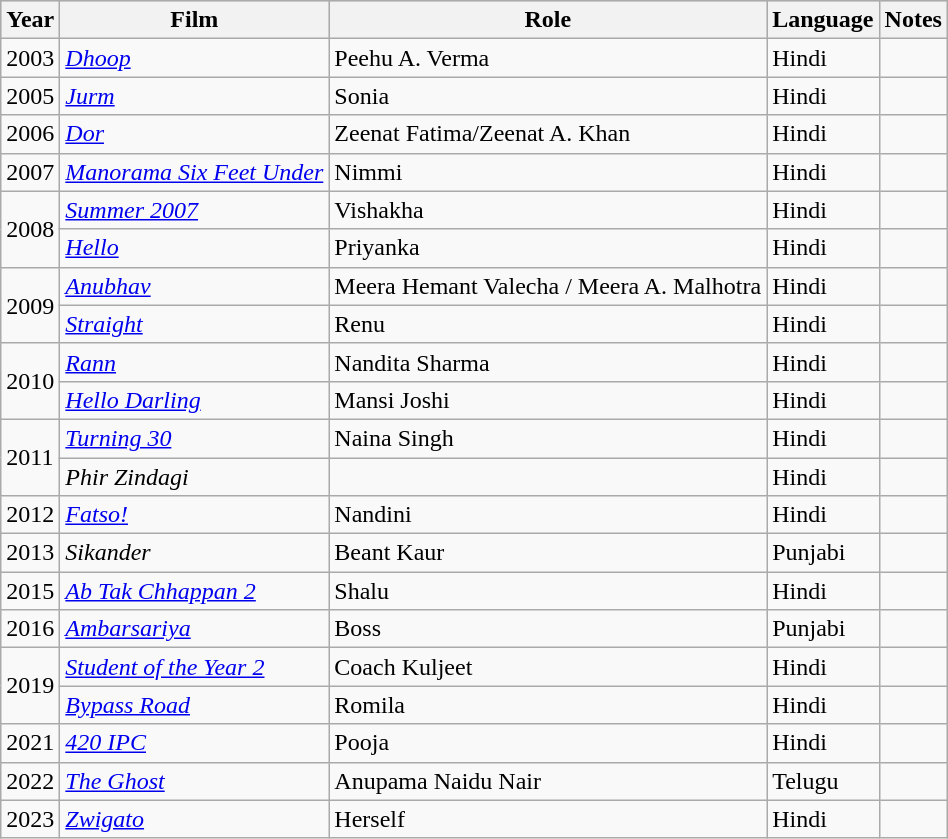<table class="wikitable sortable">
<tr align="center" bgcolor="#cccccc">
<th>Year</th>
<th>Film</th>
<th>Role</th>
<th>Language</th>
<th>Notes</th>
</tr>
<tr>
<td>2003</td>
<td><em><a href='#'>Dhoop</a></em></td>
<td>Peehu A. Verma</td>
<td>Hindi</td>
<td></td>
</tr>
<tr>
<td>2005</td>
<td><em><a href='#'>Jurm</a></em></td>
<td>Sonia</td>
<td>Hindi</td>
<td></td>
</tr>
<tr>
<td>2006</td>
<td><em><a href='#'>Dor</a></em></td>
<td>Zeenat Fatima/Zeenat A. Khan</td>
<td>Hindi</td>
<td></td>
</tr>
<tr>
<td>2007</td>
<td><em><a href='#'>Manorama Six Feet Under</a></em></td>
<td>Nimmi</td>
<td>Hindi</td>
<td></td>
</tr>
<tr>
<td rowspan="2">2008</td>
<td><em><a href='#'>Summer 2007</a></em></td>
<td>Vishakha</td>
<td>Hindi</td>
<td></td>
</tr>
<tr>
<td><em><a href='#'>Hello</a></em></td>
<td>Priyanka</td>
<td>Hindi</td>
<td></td>
</tr>
<tr>
<td rowspan="2">2009</td>
<td><em><a href='#'>Anubhav</a></em></td>
<td>Meera Hemant Valecha / Meera A. Malhotra</td>
<td>Hindi</td>
<td></td>
</tr>
<tr>
<td><em><a href='#'>Straight</a></em></td>
<td>Renu</td>
<td>Hindi</td>
<td></td>
</tr>
<tr>
<td rowspan="2">2010</td>
<td><em><a href='#'>Rann</a></em></td>
<td>Nandita Sharma</td>
<td>Hindi</td>
<td></td>
</tr>
<tr>
<td><em><a href='#'>Hello Darling</a></em></td>
<td>Mansi Joshi</td>
<td>Hindi</td>
<td></td>
</tr>
<tr>
<td rowspan="2">2011</td>
<td><em><a href='#'>Turning 30</a></em></td>
<td>Naina Singh</td>
<td>Hindi</td>
<td></td>
</tr>
<tr>
<td><em>Phir Zindagi</em></td>
<td></td>
<td>Hindi</td>
<td></td>
</tr>
<tr>
<td>2012</td>
<td><em><a href='#'>Fatso!</a></em></td>
<td>Nandini</td>
<td>Hindi</td>
<td></td>
</tr>
<tr>
<td>2013</td>
<td><em>Sikander</em></td>
<td>Beant Kaur</td>
<td>Punjabi</td>
<td></td>
</tr>
<tr>
<td>2015</td>
<td><em><a href='#'>Ab Tak Chhappan 2</a></em></td>
<td>Shalu</td>
<td>Hindi</td>
<td></td>
</tr>
<tr>
<td>2016</td>
<td><em><a href='#'>Ambarsariya</a></em></td>
<td>Boss</td>
<td>Punjabi</td>
<td></td>
</tr>
<tr>
<td rowspan="2">2019</td>
<td><em><a href='#'>Student of the Year 2</a></em></td>
<td>Coach Kuljeet</td>
<td>Hindi</td>
<td></td>
</tr>
<tr>
<td><em><a href='#'>Bypass Road</a></em></td>
<td>Romila</td>
<td>Hindi</td>
<td></td>
</tr>
<tr>
<td>2021</td>
<td><em><a href='#'>420 IPC</a></em></td>
<td>Pooja</td>
<td>Hindi</td>
<td></td>
</tr>
<tr>
<td>2022</td>
<td><em><a href='#'>The Ghost</a></em></td>
<td>Anupama Naidu Nair</td>
<td>Telugu</td>
<td></td>
</tr>
<tr>
<td>2023</td>
<td><em><a href='#'>Zwigato</a></em></td>
<td>Herself</td>
<td>Hindi</td>
<td></td>
</tr>
</table>
